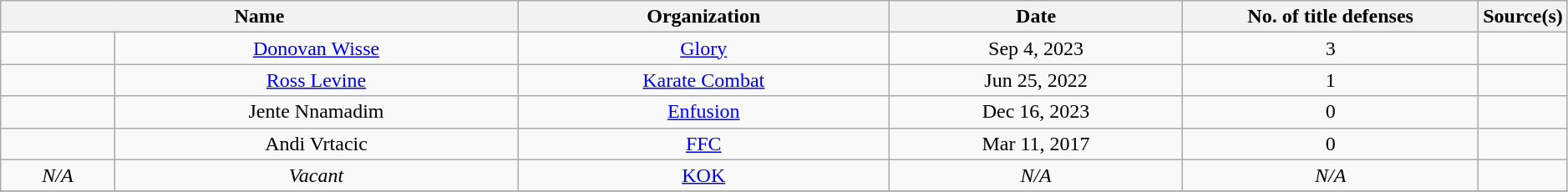<table class="wikitable" style="width:99%; text-align:center;">
<tr>
<th colspan="2" style="width:35%;">Name</th>
<th style="width:25%;">Organization</th>
<th width=20%>Date</th>
<th width=20%>No. of title defenses</th>
<th>Source(s)</th>
</tr>
<tr>
<td><br></td>
<td><a href='#'>Donovan Wisse</a></td>
<td><a href='#'>Glory</a></td>
<td>Sep 4, 2023</td>
<td>3</td>
<td></td>
</tr>
<tr>
<td><br></td>
<td><a href='#'>Ross Levine</a></td>
<td><a href='#'>Karate Combat</a></td>
<td>Jun 25, 2022</td>
<td>1</td>
<td></td>
</tr>
<tr>
<td><br></td>
<td>Jente Nnamadim <br></td>
<td><a href='#'>Enfusion</a></td>
<td>Dec 16, 2023</td>
<td>0</td>
<td></td>
</tr>
<tr>
<td><br></td>
<td>Andi Vrtacic <br></td>
<td><a href='#'>FFC</a></td>
<td>Mar 11, 2017</td>
<td>0</td>
<td></td>
</tr>
<tr>
<td><em>N/A</em></td>
<td><em>Vacant</em></td>
<td><a href='#'>KOK</a></td>
<td><em>N/A</em></td>
<td><em>N/A</em></td>
<td></td>
</tr>
<tr>
</tr>
</table>
